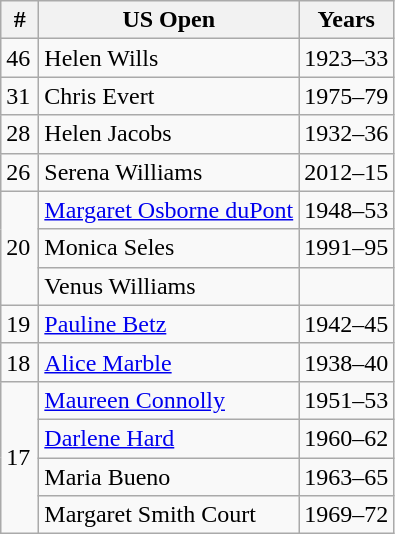<table class="wikitable" style="display:inline-table;">
<tr>
<th style="width:18px;">#</th>
<th>US Open</th>
<th>Years</th>
</tr>
<tr>
<td>46</td>
<td> Helen Wills</td>
<td>1923–33</td>
</tr>
<tr>
<td>31</td>
<td> Chris Evert</td>
<td>1975–79</td>
</tr>
<tr>
<td>28</td>
<td> Helen Jacobs</td>
<td>1932–36</td>
</tr>
<tr>
<td>26</td>
<td> Serena Williams</td>
<td>2012–15</td>
</tr>
<tr>
<td rowspan="3">20</td>
<td> <a href='#'>Margaret Osborne duPont</a></td>
<td>1948–53</td>
</tr>
<tr>
<td> Monica Seles</td>
<td>1991–95</td>
</tr>
<tr>
<td> Venus Williams</td>
<td></td>
</tr>
<tr>
<td>19</td>
<td> <a href='#'>Pauline Betz</a></td>
<td>1942–45</td>
</tr>
<tr>
<td>18</td>
<td> <a href='#'>Alice Marble</a></td>
<td>1938–40</td>
</tr>
<tr>
<td rowspan=4>17</td>
<td> <a href='#'>Maureen Connolly</a></td>
<td>1951–53</td>
</tr>
<tr>
<td> <a href='#'>Darlene Hard</a></td>
<td>1960–62</td>
</tr>
<tr>
<td> Maria Bueno</td>
<td>1963–65</td>
</tr>
<tr>
<td> Margaret Smith Court</td>
<td>1969–72</td>
</tr>
</table>
